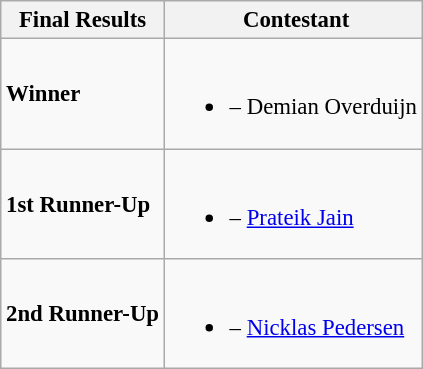<table class="wikitable sortable" style="font-size:95%;">
<tr>
<th>Final Results</th>
<th> Contestant</th>
</tr>
<tr>
<td><strong>Winner</strong></td>
<td><br><ul><li><strong></strong> – Demian Overduijn</li></ul></td>
</tr>
<tr>
<td><strong>1st Runner-Up</strong></td>
<td><br><ul><li><strong></strong> – <a href='#'>Prateik Jain</a></li></ul></td>
</tr>
<tr>
<td><strong>2nd Runner-Up</strong></td>
<td><br><ul><li><strong></strong> – <a href='#'>Nicklas Pedersen</a></li></ul></td>
</tr>
</table>
